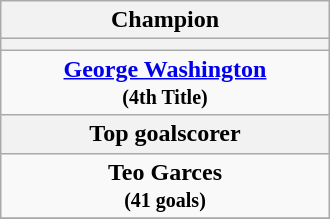<table class="wikitable" style="margin: 0 auto; width: 220px;">
<tr>
<th>Champion</th>
</tr>
<tr>
<th></th>
</tr>
<tr>
<td align="center"><strong><a href='#'>George Washington</a></strong><br><small><strong>(4th Title)</strong></small></td>
</tr>
<tr>
<th>Top goalscorer</th>
</tr>
<tr>
<td align="center"><strong>Teo Garces</strong><br><small><strong>(41 goals)</strong></small></td>
</tr>
<tr>
</tr>
</table>
